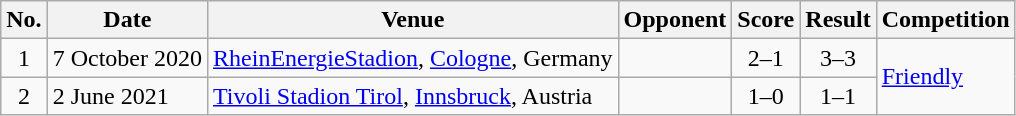<table class="wikitable sortable">
<tr>
<th>No.</th>
<th>Date</th>
<th>Venue</th>
<th>Opponent</th>
<th>Score</th>
<th>Result</th>
<th>Competition</th>
</tr>
<tr>
<td align=center>1</td>
<td>7 October 2020</td>
<td><a href='#'>RheinEnergieStadion</a>, <a href='#'>Cologne</a>, Germany</td>
<td></td>
<td align=center>2–1</td>
<td align=center>3–3</td>
<td rowspan=2><a href='#'>Friendly</a></td>
</tr>
<tr>
<td align=center>2</td>
<td>2 June 2021</td>
<td><a href='#'>Tivoli Stadion Tirol</a>, <a href='#'>Innsbruck</a>, Austria</td>
<td></td>
<td align=center>1–0</td>
<td align=center>1–1</td>
</tr>
</table>
